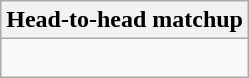<table class="wikitable collapsible collapsed">
<tr>
<th>Head-to-head matchup</th>
</tr>
<tr>
<td><br></td>
</tr>
</table>
